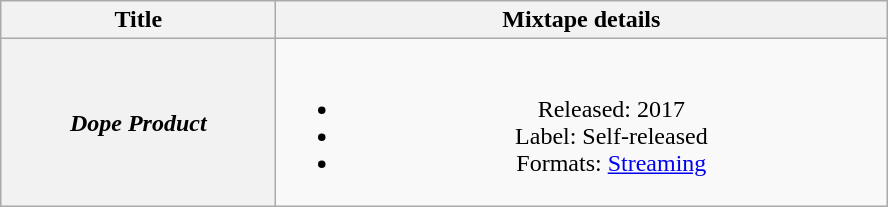<table class="wikitable plainrowheaders" style="text-align:center;">
<tr>
<th scope="col" rowspan="1" style="width:11em;">Title</th>
<th scope="col" rowspan="1" style="width:25em;">Mixtape details</th>
</tr>
<tr>
<th scope="row"><em>Dope Product</em></th>
<td><br><ul><li>Released: 2017</li><li>Label: Self-released</li><li>Formats: <a href='#'>Streaming</a></li></ul></td>
</tr>
</table>
